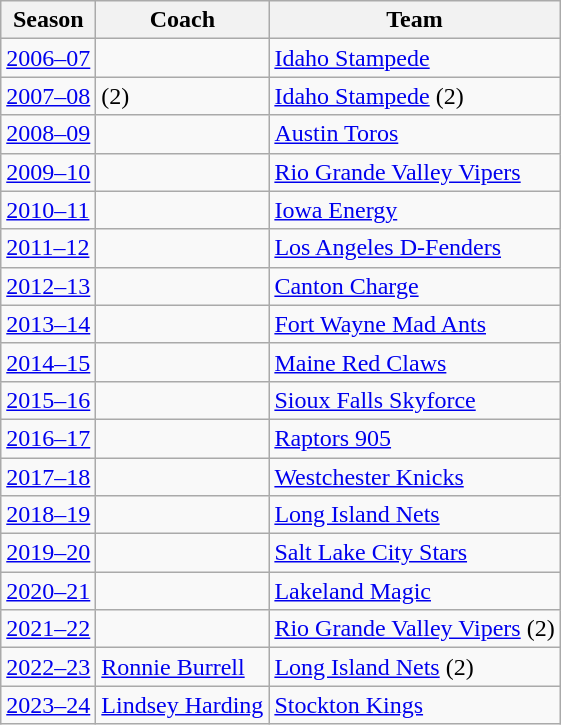<table class="wikitable sortable">
<tr>
<th>Season</th>
<th>Coach</th>
<th>Team</th>
</tr>
<tr>
<td><a href='#'>2006–07</a></td>
<td></td>
<td><a href='#'>Idaho Stampede</a></td>
</tr>
<tr>
<td><a href='#'>2007–08</a></td>
<td> (2)</td>
<td><a href='#'>Idaho Stampede</a> (2)</td>
</tr>
<tr>
<td><a href='#'>2008–09</a></td>
<td></td>
<td><a href='#'>Austin Toros</a></td>
</tr>
<tr>
<td><a href='#'>2009–10</a></td>
<td></td>
<td><a href='#'>Rio Grande Valley Vipers</a></td>
</tr>
<tr>
<td><a href='#'>2010–11</a></td>
<td></td>
<td><a href='#'>Iowa Energy</a></td>
</tr>
<tr>
<td><a href='#'>2011–12</a></td>
<td></td>
<td><a href='#'>Los Angeles D-Fenders</a></td>
</tr>
<tr>
<td><a href='#'>2012–13</a></td>
<td></td>
<td><a href='#'>Canton Charge</a></td>
</tr>
<tr>
<td><a href='#'>2013–14</a></td>
<td></td>
<td><a href='#'>Fort Wayne Mad Ants</a></td>
</tr>
<tr>
<td><a href='#'>2014–15</a></td>
<td></td>
<td><a href='#'>Maine Red Claws</a></td>
</tr>
<tr>
<td><a href='#'>2015–16</a></td>
<td></td>
<td><a href='#'>Sioux Falls Skyforce</a></td>
</tr>
<tr>
<td><a href='#'>2016–17</a></td>
<td></td>
<td><a href='#'>Raptors 905</a></td>
</tr>
<tr>
<td><a href='#'>2017–18</a></td>
<td></td>
<td><a href='#'>Westchester Knicks</a></td>
</tr>
<tr>
<td><a href='#'>2018–19</a></td>
<td></td>
<td><a href='#'>Long Island Nets</a></td>
</tr>
<tr>
<td><a href='#'>2019–20</a></td>
<td></td>
<td><a href='#'>Salt Lake City Stars</a></td>
</tr>
<tr>
<td><a href='#'>2020–21</a></td>
<td></td>
<td><a href='#'>Lakeland Magic</a></td>
</tr>
<tr>
<td><a href='#'>2021–22</a></td>
<td></td>
<td><a href='#'>Rio Grande Valley Vipers</a> (2)</td>
</tr>
<tr>
<td><a href='#'>2022–23</a></td>
<td><a href='#'>Ronnie Burrell</a></td>
<td><a href='#'>Long Island Nets</a> (2)</td>
</tr>
<tr>
<td><a href='#'>2023–24</a></td>
<td><a href='#'>Lindsey Harding</a></td>
<td><a href='#'>Stockton Kings</a></td>
</tr>
</table>
